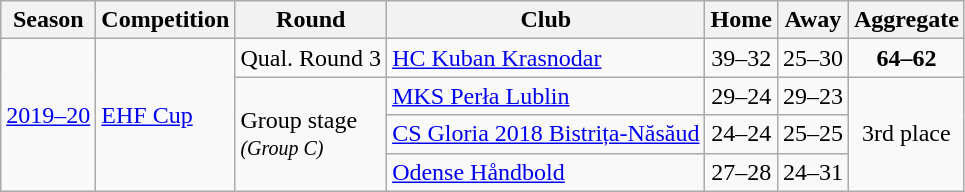<table class="wikitable" style="text-align: left;">
<tr>
<th>Season</th>
<th>Competition</th>
<th>Round</th>
<th>Club</th>
<th>Home</th>
<th>Away</th>
<th>Aggregate</th>
</tr>
<tr>
<td rowspan=4><a href='#'>2019–20</a></td>
<td rowspan=4><a href='#'>EHF Cup</a></td>
<td>Qual. Round 3</td>
<td> <a href='#'>HC Kuban Krasnodar</a></td>
<td align=center>39–32</td>
<td align=center>25–30</td>
<td align=center><strong>64–62</strong></td>
</tr>
<tr>
<td rowspan=3>Group stage <br><small><em>(Group C)</em></small></td>
<td> <a href='#'>MKS Perła Lublin</a></td>
<td align=center>29–24</td>
<td align=center>29–23</td>
<td align=center rowspan=3>3rd place</td>
</tr>
<tr>
<td> <a href='#'>CS Gloria 2018 Bistrița-Năsăud</a></td>
<td align=center>24–24</td>
<td align=center>25–25</td>
</tr>
<tr>
<td> <a href='#'>Odense Håndbold</a></td>
<td align=center>27–28</td>
<td align=center>24–31</td>
</tr>
</table>
